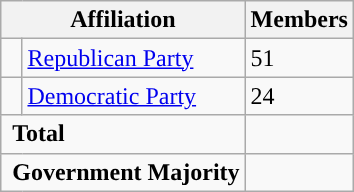<table class="wikitable">
<tr>
<th colspan="2">Affiliation</th>
<th>Members</th>
</tr>
<tr>
<td style="background-color:"> </td>
<td><a href='#'>Republican Party</a></td>
<td>51</td>
</tr>
<tr>
<td style="background-color:"> </td>
<td><a href='#'>Democratic Party</a></td>
<td>24</td>
</tr>
<tr>
<td colspan="2" rowspan="1"> <strong>Total</strong><br></td>
<td></td>
</tr>
<tr>
<td colspan="2" rowspan="1"> <strong>Government Majority</strong><br></td>
<td></td>
</tr>
</table>
